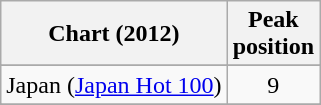<table class="wikitable sortable">
<tr>
<th>Chart (2012)</th>
<th>Peak<br>position</th>
</tr>
<tr>
</tr>
<tr>
</tr>
<tr>
</tr>
<tr>
</tr>
<tr>
</tr>
<tr>
<td>Japan (<a href='#'>Japan Hot 100</a>)</td>
<td style="text-align:center;">9</td>
</tr>
<tr>
</tr>
<tr>
</tr>
<tr>
</tr>
<tr>
</tr>
<tr>
</tr>
<tr>
</tr>
<tr>
</tr>
<tr>
</tr>
</table>
